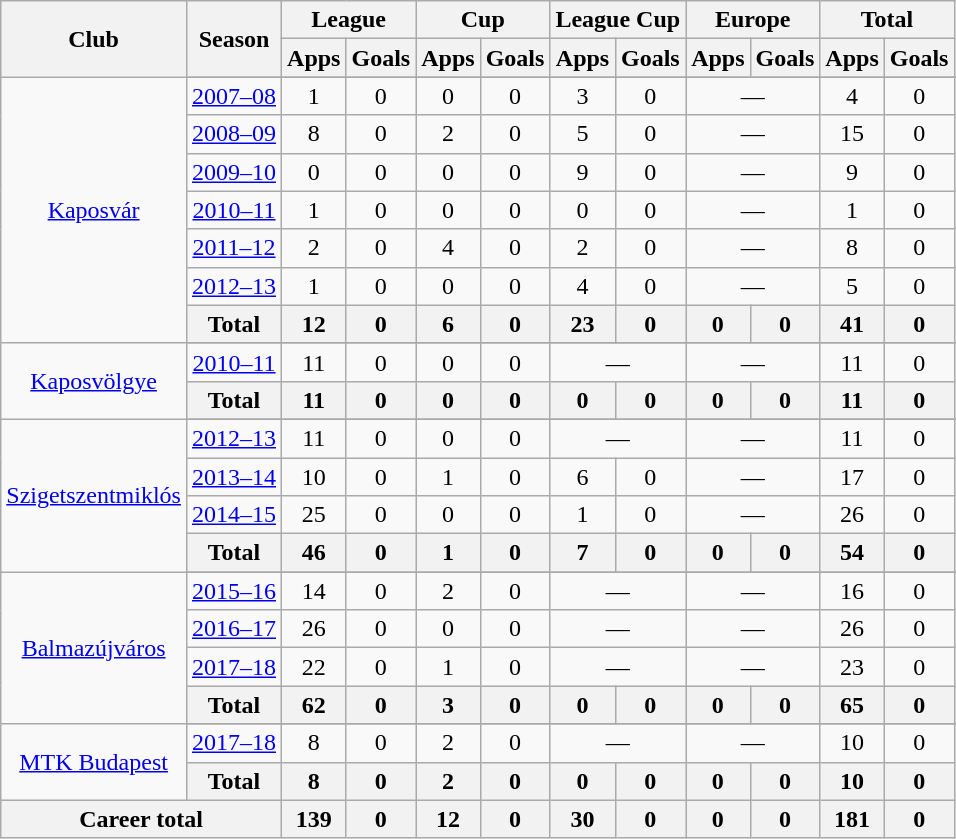<table class="wikitable" style="text-align: center;">
<tr>
<th rowspan="2">Club</th>
<th rowspan="2">Season</th>
<th colspan="2">League</th>
<th colspan="2">Cup</th>
<th colspan="2">League Cup</th>
<th colspan="2">Europe</th>
<th colspan="2">Total</th>
</tr>
<tr>
<th>Apps</th>
<th>Goals</th>
<th>Apps</th>
<th>Goals</th>
<th>Apps</th>
<th>Goals</th>
<th>Apps</th>
<th>Goals</th>
<th>Apps</th>
<th>Goals</th>
</tr>
<tr>
<td rowspan="8"><a href='#'>Kaposvár</a></td>
</tr>
<tr>
<td><a href='#'>2007–08</a></td>
<td>1</td>
<td>0</td>
<td>0</td>
<td>0</td>
<td>3</td>
<td>0</td>
<td colspan="2">—</td>
<td>4</td>
<td>0</td>
</tr>
<tr>
<td><a href='#'>2008–09</a></td>
<td>8</td>
<td>0</td>
<td>2</td>
<td>0</td>
<td>5</td>
<td>0</td>
<td colspan="2">—</td>
<td>15</td>
<td>0</td>
</tr>
<tr>
<td><a href='#'>2009–10</a></td>
<td>0</td>
<td>0</td>
<td>0</td>
<td>0</td>
<td>9</td>
<td>0</td>
<td colspan="2">—</td>
<td>9</td>
<td>0</td>
</tr>
<tr>
<td><a href='#'>2010–11</a></td>
<td>1</td>
<td>0</td>
<td>0</td>
<td>0</td>
<td>0</td>
<td>0</td>
<td colspan="2">—</td>
<td>1</td>
<td>0</td>
</tr>
<tr>
<td><a href='#'>2011–12</a></td>
<td>2</td>
<td>0</td>
<td>4</td>
<td>0</td>
<td>2</td>
<td>0</td>
<td colspan="2">—</td>
<td>8</td>
<td>0</td>
</tr>
<tr>
<td><a href='#'>2012–13</a></td>
<td>1</td>
<td>0</td>
<td>0</td>
<td>0</td>
<td>4</td>
<td>0</td>
<td colspan="2">—</td>
<td>5</td>
<td>0</td>
</tr>
<tr>
<th>Total</th>
<th>12</th>
<th>0</th>
<th>6</th>
<th>0</th>
<th>23</th>
<th>0</th>
<th>0</th>
<th>0</th>
<th>41</th>
<th>0</th>
</tr>
<tr>
<td rowspan="3"><a href='#'>Kaposvölgye</a></td>
</tr>
<tr>
<td><a href='#'>2010–11</a></td>
<td>11</td>
<td>0</td>
<td>0</td>
<td>0</td>
<td colspan="2">—</td>
<td colspan="2">—</td>
<td>11</td>
<td>0</td>
</tr>
<tr>
<th>Total</th>
<th>11</th>
<th>0</th>
<th>0</th>
<th>0</th>
<th>0</th>
<th>0</th>
<th>0</th>
<th>0</th>
<th>11</th>
<th>0</th>
</tr>
<tr>
<td rowspan="5"><a href='#'>Szigetszentmiklós</a></td>
</tr>
<tr>
<td><a href='#'>2012–13</a></td>
<td>11</td>
<td>0</td>
<td>0</td>
<td>0</td>
<td colspan="2">—</td>
<td colspan="2">—</td>
<td>11</td>
<td>0</td>
</tr>
<tr>
<td><a href='#'>2013–14</a></td>
<td>10</td>
<td>0</td>
<td>1</td>
<td>0</td>
<td>6</td>
<td>0</td>
<td colspan="2">—</td>
<td>17</td>
<td>0</td>
</tr>
<tr>
<td><a href='#'>2014–15</a></td>
<td>25</td>
<td>0</td>
<td>0</td>
<td>0</td>
<td>1</td>
<td>0</td>
<td colspan="2">—</td>
<td>26</td>
<td>0</td>
</tr>
<tr>
<th>Total</th>
<th>46</th>
<th>0</th>
<th>1</th>
<th>0</th>
<th>7</th>
<th>0</th>
<th>0</th>
<th>0</th>
<th>54</th>
<th>0</th>
</tr>
<tr>
<td rowspan="5"><a href='#'>Balmazújváros</a></td>
</tr>
<tr>
<td><a href='#'>2015–16</a></td>
<td>14</td>
<td>0</td>
<td>2</td>
<td>0</td>
<td colspan="2">—</td>
<td colspan="2">—</td>
<td>16</td>
<td>0</td>
</tr>
<tr>
<td><a href='#'>2016–17</a></td>
<td>26</td>
<td>0</td>
<td>0</td>
<td>0</td>
<td colspan="2">—</td>
<td colspan="2">—</td>
<td>26</td>
<td>0</td>
</tr>
<tr>
<td><a href='#'>2017–18</a></td>
<td>22</td>
<td>0</td>
<td>1</td>
<td>0</td>
<td colspan="2">—</td>
<td colspan="2">—</td>
<td>23</td>
<td>0</td>
</tr>
<tr>
<th>Total</th>
<th>62</th>
<th>0</th>
<th>3</th>
<th>0</th>
<th>0</th>
<th>0</th>
<th>0</th>
<th>0</th>
<th>65</th>
<th>0</th>
</tr>
<tr>
<td rowspan="3"><a href='#'>MTK Budapest</a></td>
</tr>
<tr>
<td><a href='#'>2017–18</a></td>
<td>8</td>
<td>0</td>
<td>2</td>
<td>0</td>
<td colspan="2">—</td>
<td colspan="2">—</td>
<td>10</td>
<td>0</td>
</tr>
<tr>
<th>Total</th>
<th>8</th>
<th>0</th>
<th>2</th>
<th>0</th>
<th>0</th>
<th>0</th>
<th>0</th>
<th>0</th>
<th>10</th>
<th>0</th>
</tr>
<tr>
<th colspan="2">Career total</th>
<th>139</th>
<th>0</th>
<th>12</th>
<th>0</th>
<th>30</th>
<th>0</th>
<th>0</th>
<th>0</th>
<th>181</th>
<th>0</th>
</tr>
</table>
